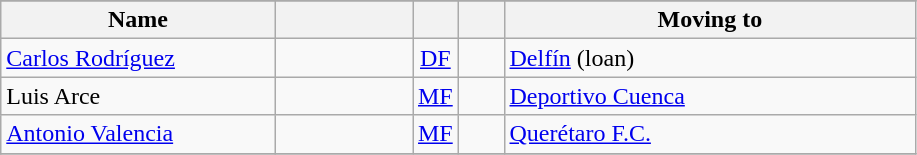<table class="wikitable" style="text-align: center;">
<tr>
</tr>
<tr>
<th width=30% align="center">Name</th>
<th width=15% align="center"></th>
<th width=5% align="center"></th>
<th width=5% align="center"></th>
<th width=45% align="center">Moving to</th>
</tr>
<tr>
<td align=left><a href='#'>Carlos Rodríguez</a></td>
<td></td>
<td><a href='#'>DF</a></td>
<td></td>
<td align=left><a href='#'>Delfín</a>  (loan)</td>
</tr>
<tr>
<td align=left>Luis Arce</td>
<td></td>
<td><a href='#'>MF</a></td>
<td></td>
<td align=left><a href='#'>Deportivo Cuenca</a> </td>
</tr>
<tr>
<td align=left><a href='#'>Antonio Valencia</a></td>
<td></td>
<td><a href='#'>MF</a></td>
<td></td>
<td align=left><a href='#'>Querétaro F.C.</a> </td>
</tr>
<tr>
</tr>
</table>
